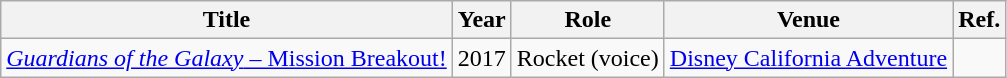<table class="wikitable">
<tr>
<th>Title</th>
<th>Year</th>
<th>Role</th>
<th>Venue</th>
<th>Ref.</th>
</tr>
<tr>
<td><a href='#'><em>Guardians of the Galaxy</em> – Mission Breakout!</a></td>
<td>2017</td>
<td>Rocket (voice)</td>
<td><a href='#'>Disney California Adventure</a></td>
<td></td>
</tr>
</table>
